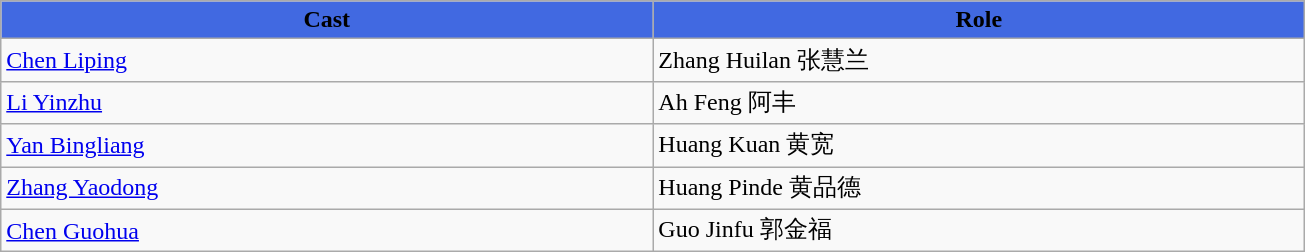<table class="wikitable">
<tr>
<th style="background:RoyalBlue; width:17%">Cast</th>
<th style="background:RoyalBlue; width:17%">Role</th>
</tr>
<tr>
<td><a href='#'>Chen Liping</a></td>
<td>Zhang Huilan 张慧兰</td>
</tr>
<tr>
<td><a href='#'>Li Yinzhu</a></td>
<td>Ah Feng 阿丰</td>
</tr>
<tr>
<td><a href='#'>Yan Bingliang</a></td>
<td>Huang Kuan 黄宽</td>
</tr>
<tr>
<td><a href='#'>Zhang Yaodong</a></td>
<td>Huang Pinde 黄品德</td>
</tr>
<tr>
<td><a href='#'>Chen Guohua</a></td>
<td>Guo Jinfu 郭金福</td>
</tr>
</table>
